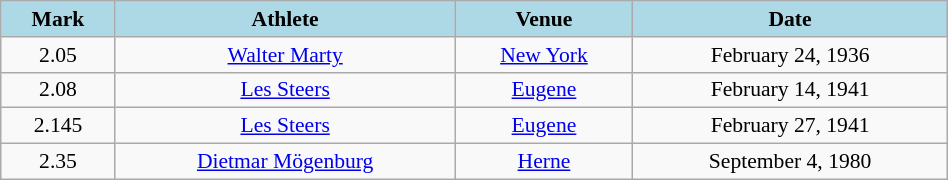<table class="wikitable" style="text-align:center; font-size:90%; width:50%;">
<tr>
<th style="background:lightblue;">Mark</th>
<th style="background:lightblue;">Athlete</th>
<th style="background:lightblue;">Venue</th>
<th style="background:lightblue;">Date</th>
</tr>
<tr>
<td>2.05</td>
<td><a href='#'>Walter Marty</a> </td>
<td><a href='#'>New York</a></td>
<td>February 24, 1936</td>
</tr>
<tr>
<td>2.08</td>
<td><a href='#'>Les Steers</a> </td>
<td><a href='#'>Eugene</a></td>
<td>February 14, 1941</td>
</tr>
<tr>
<td>2.145</td>
<td><a href='#'>Les Steers</a> </td>
<td><a href='#'>Eugene</a></td>
<td>February 27, 1941</td>
</tr>
<tr>
<td>2.35</td>
<td><a href='#'>Dietmar Mögenburg</a> </td>
<td><a href='#'>Herne</a></td>
<td>September 4, 1980</td>
</tr>
</table>
